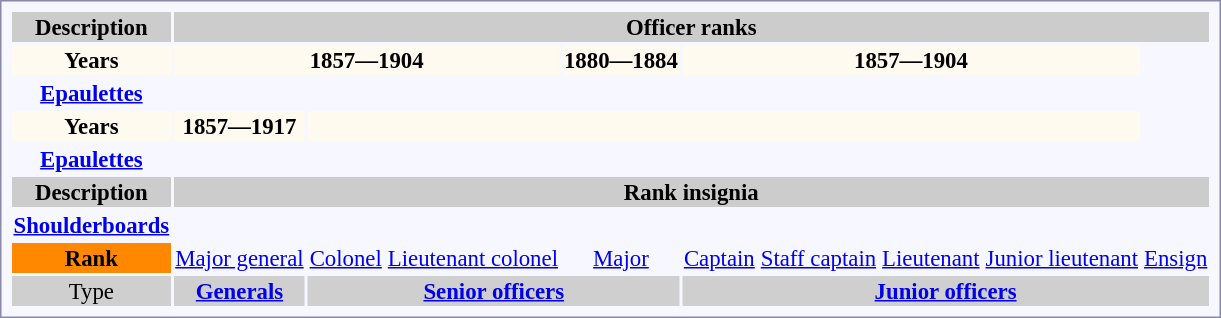<table style="border: 1px solid #8888AA; background: #F7F8FF; padding: 5px; font-size: 95%; margin: 12px 12px 12px 12px;">
<tr style="background:#CCCCCC">
<th>Description</th>
<th colspan="9">Officer ranks</th>
</tr>
<tr style="background:#FFFAF0">
<th>Years</th>
<th colspan="3">1857—1904</th>
<th>1880—1884</th>
<th colspan="4">1857—1904</th>
</tr>
<tr align="center">
<th rowspan="2"><a href='#'>Epaulettes</a></th>
</tr>
<tr align="center">
<td></td>
<td></td>
<td></td>
<td></td>
<td></td>
<td></td>
<td></td>
<td></td>
<td></td>
</tr>
<tr style="background:#FFFAF0"  align="center">
<th>Years</th>
<th>1857—1917</th>
<th colspan="7"></th>
</tr>
<tr align="center">
<th rowspan="2"><a href='#'>Epaulettes</a></th>
<td></td>
<td></td>
<td></td>
<td></td>
<td></td>
<td></td>
<td></td>
<td></td>
<td></td>
</tr>
<tr align="center">
<td></td>
<td></td>
<td></td>
<td></td>
<td></td>
<td></td>
<td></td>
<td></td>
<td></td>
</tr>
<tr style="background:#CCCCCC">
<th>Description</th>
<th colspan="9">Rank insignia</th>
</tr>
<tr align="center">
<th rowspan="2"><a href='#'>Shoulderboards</a></th>
</tr>
<tr align="center">
<td></td>
<td></td>
<td></td>
<td></td>
<td></td>
<td></td>
<td></td>
<td></td>
<td></td>
</tr>
<tr align="center">
<th style="background:#FF8800; color:black;">Rank</th>
<td><a href='#'>Major general</a></td>
<td><a href='#'>Colonel</a></td>
<td><a href='#'>Lieutenant colonel</a></td>
<td><a href='#'>Major</a></td>
<td><a href='#'>Captain</a></td>
<td><a href='#'>Staff captain</a></td>
<td><a href='#'>Lieutenant</a></td>
<td><a href='#'>Junior lieutenant</a></td>
<td><a href='#'>Ensign</a></td>
</tr>
<tr align="center" style="background:#CFCFCF;">
<td>Type</td>
<th><a href='#'>Generals</a></th>
<th colspan=3><a href='#'>Senior officers</a></th>
<th colspan=5><a href='#'>Junior officers</a></th>
</tr>
</table>
